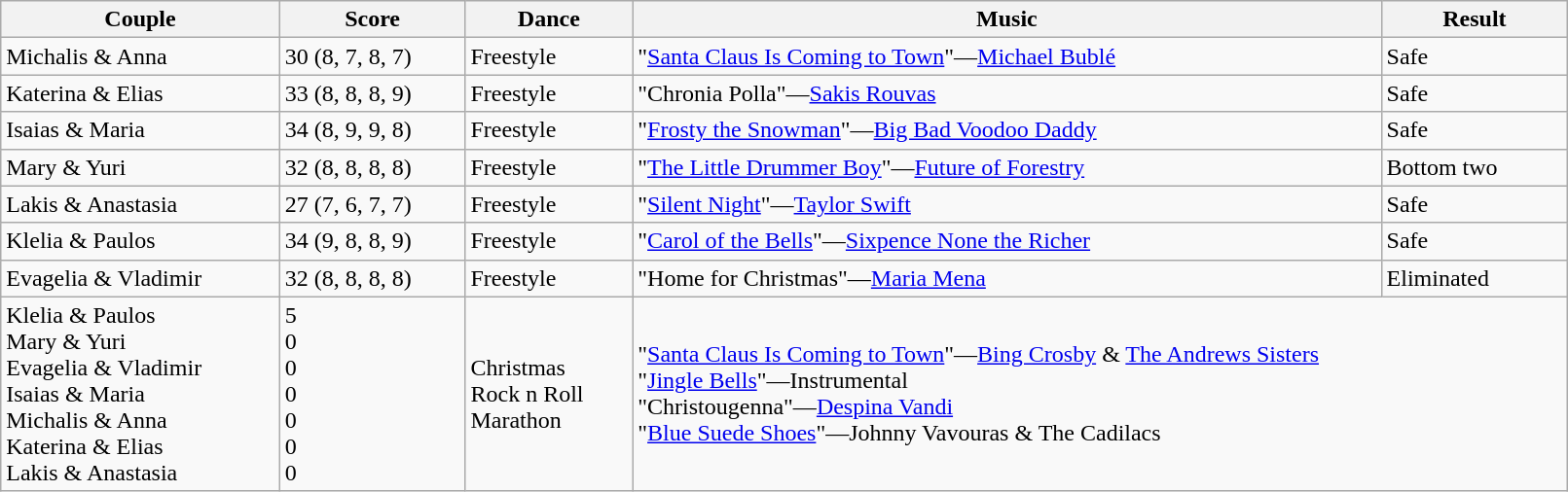<table class="wikitable sortable" style="width:85%;">
<tr>
<th>Couple</th>
<th>Score</th>
<th>Dance</th>
<th>Music</th>
<th>Result</th>
</tr>
<tr>
<td>Michalis & Anna</td>
<td>30 (8, 7, 8, 7)</td>
<td>Freestyle</td>
<td>"<a href='#'>Santa Claus Is Coming to Town</a>"—<a href='#'>Michael Bublé</a></td>
<td>Safe</td>
</tr>
<tr>
<td>Katerina & Elias</td>
<td>33 (8, 8, 8, 9)</td>
<td>Freestyle</td>
<td>"Chronia Polla"—<a href='#'>Sakis Rouvas</a></td>
<td>Safe</td>
</tr>
<tr>
<td>Isaias & Maria</td>
<td>34 (8, 9, 9, 8)</td>
<td>Freestyle</td>
<td>"<a href='#'>Frosty the Snowman</a>"—<a href='#'>Big Bad Voodoo Daddy</a></td>
<td>Safe</td>
</tr>
<tr>
<td>Mary & Yuri</td>
<td>32 (8, 8, 8, 8)</td>
<td>Freestyle</td>
<td>"<a href='#'>The Little Drummer Boy</a>"—<a href='#'>Future of Forestry</a></td>
<td>Bottom two</td>
</tr>
<tr>
<td>Lakis & Anastasia</td>
<td>27 (7, 6, 7, 7)</td>
<td>Freestyle</td>
<td>"<a href='#'>Silent Night</a>"—<a href='#'>Taylor Swift</a></td>
<td>Safe</td>
</tr>
<tr>
<td>Klelia & Paulos</td>
<td>34 (9, 8, 8, 9)</td>
<td>Freestyle</td>
<td>"<a href='#'>Carol of the Bells</a>"—<a href='#'>Sixpence None the Richer</a></td>
<td>Safe</td>
</tr>
<tr>
<td>Evagelia & Vladimir</td>
<td>32 (8, 8, 8, 8)</td>
<td>Freestyle</td>
<td>"Home for Christmas"—<a href='#'>Maria Mena</a></td>
<td>Eliminated</td>
</tr>
<tr>
<td>Klelia & Paulos<br>Mary & Yuri<br>Evagelia & Vladimir<br>Isaias & Maria<br>Michalis & Anna<br>Katerina & Elias<br>Lakis & Anastasia</td>
<td>5<br>0<br>0<br>0<br>0<br>0<br>0</td>
<td>Christmas<br>Rock n Roll<br>Marathon</td>
<td colspan="2">"<a href='#'>Santa Claus Is Coming to Town</a>"—<a href='#'>Bing Crosby</a> & <a href='#'>The Andrews Sisters</a><br>"<a href='#'>Jingle Bells</a>"—Ιnstrumental<br>"Christougenna"—<a href='#'>Despina Vandi</a><br>"<a href='#'>Blue Suede Shoes</a>"—Johnny Vavouras & The Cadilacs</td>
</tr>
</table>
